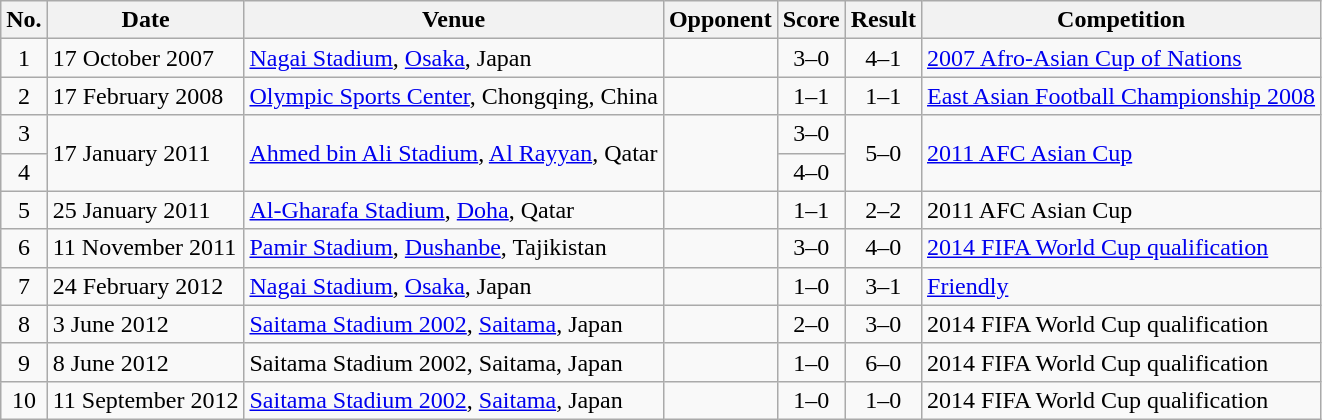<table class="wikitable sortable">
<tr>
<th scope="col">No.</th>
<th scope="col">Date</th>
<th scope="col">Venue</th>
<th scope="col">Opponent</th>
<th scope="col">Score</th>
<th scope="col">Result</th>
<th scope="col">Competition</th>
</tr>
<tr>
<td align="center">1</td>
<td>17 October 2007</td>
<td><a href='#'>Nagai Stadium</a>, <a href='#'>Osaka</a>, Japan</td>
<td></td>
<td align="center">3–0</td>
<td align="center">4–1</td>
<td><a href='#'>2007 Afro-Asian Cup of Nations</a></td>
</tr>
<tr>
<td align="center">2</td>
<td>17 February 2008</td>
<td><a href='#'>Olympic Sports Center</a>, Chongqing, China</td>
<td></td>
<td align="center">1–1</td>
<td align="center">1–1</td>
<td><a href='#'>East Asian Football Championship 2008</a></td>
</tr>
<tr>
<td align="center">3</td>
<td rowspan="2">17 January 2011</td>
<td rowspan="2"><a href='#'>Ahmed bin Ali Stadium</a>, <a href='#'>Al Rayyan</a>, Qatar</td>
<td rowspan="2"></td>
<td align="center">3–0</td>
<td rowspan="2" style="text-align:center">5–0</td>
<td rowspan="2"><a href='#'>2011 AFC Asian Cup</a></td>
</tr>
<tr>
<td align="center">4</td>
<td align="center">4–0</td>
</tr>
<tr>
<td align="center">5</td>
<td>25 January 2011</td>
<td><a href='#'>Al-Gharafa Stadium</a>, <a href='#'>Doha</a>, Qatar</td>
<td></td>
<td align="center">1–1</td>
<td align="center">2–2</td>
<td>2011 AFC Asian Cup</td>
</tr>
<tr>
<td align="center">6</td>
<td>11 November 2011</td>
<td><a href='#'>Pamir Stadium</a>, <a href='#'>Dushanbe</a>, Tajikistan</td>
<td></td>
<td align="center">3–0</td>
<td align="center">4–0</td>
<td><a href='#'>2014 FIFA World Cup qualification</a></td>
</tr>
<tr>
<td align="center">7</td>
<td>24 February 2012</td>
<td><a href='#'>Nagai Stadium</a>, <a href='#'>Osaka</a>, Japan</td>
<td></td>
<td align="center">1–0</td>
<td align="center">3–1</td>
<td><a href='#'>Friendly</a></td>
</tr>
<tr>
<td align="center">8</td>
<td>3 June 2012</td>
<td><a href='#'>Saitama Stadium 2002</a>, <a href='#'>Saitama</a>, Japan</td>
<td></td>
<td align="center">2–0</td>
<td align="center">3–0</td>
<td>2014 FIFA World Cup qualification</td>
</tr>
<tr>
<td align="center">9</td>
<td>8 June 2012</td>
<td>Saitama Stadium 2002, Saitama, Japan</td>
<td></td>
<td align="center">1–0</td>
<td align="center">6–0</td>
<td>2014 FIFA World Cup qualification</td>
</tr>
<tr>
<td align="center">10</td>
<td>11 September 2012</td>
<td><a href='#'>Saitama Stadium 2002</a>, <a href='#'>Saitama</a>, Japan</td>
<td></td>
<td align="center">1–0</td>
<td align="center">1–0</td>
<td>2014 FIFA World Cup qualification</td>
</tr>
</table>
